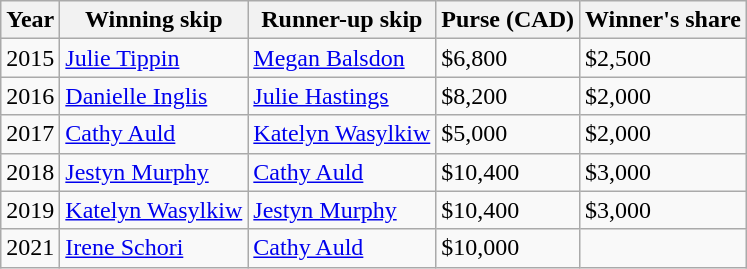<table class="wikitable">
<tr>
<th scope="col">Year</th>
<th scope="col">Winning skip</th>
<th scope="col">Runner-up skip</th>
<th scope="col">Purse (CAD)</th>
<th scope="col">Winner's share</th>
</tr>
<tr>
<td>2015</td>
<td> <a href='#'>Julie Tippin</a></td>
<td> <a href='#'>Megan Balsdon</a></td>
<td>$6,800</td>
<td>$2,500</td>
</tr>
<tr>
<td>2016</td>
<td> <a href='#'>Danielle Inglis</a></td>
<td> <a href='#'>Julie Hastings</a></td>
<td>$8,200</td>
<td>$2,000</td>
</tr>
<tr>
<td>2017</td>
<td> <a href='#'>Cathy Auld</a></td>
<td> <a href='#'>Katelyn Wasylkiw</a></td>
<td>$5,000</td>
<td>$2,000</td>
</tr>
<tr>
<td>2018</td>
<td> <a href='#'>Jestyn Murphy</a></td>
<td> <a href='#'>Cathy Auld</a></td>
<td>$10,400</td>
<td>$3,000</td>
</tr>
<tr>
<td>2019</td>
<td> <a href='#'>Katelyn Wasylkiw</a></td>
<td> <a href='#'>Jestyn Murphy</a></td>
<td>$10,400</td>
<td>$3,000</td>
</tr>
<tr>
<td>2021</td>
<td> <a href='#'>Irene Schori</a></td>
<td> <a href='#'>Cathy Auld</a></td>
<td>$10,000</td>
<td></td>
</tr>
</table>
